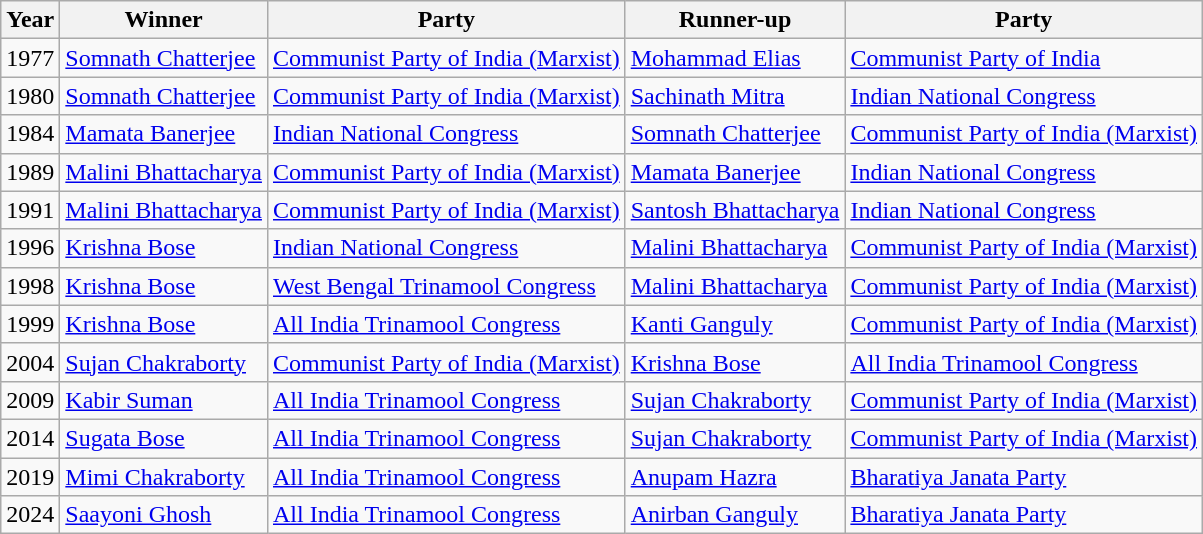<table class="wikitable sortable">
<tr>
<th>Year</th>
<th>Winner</th>
<th>Party</th>
<th>Runner-up</th>
<th>Party</th>
</tr>
<tr>
<td>1977</td>
<td><a href='#'>Somnath Chatterjee</a></td>
<td><a href='#'>Communist Party of India (Marxist)</a></td>
<td><a href='#'>Mohammad Elias</a></td>
<td><a href='#'>Communist Party of India</a></td>
</tr>
<tr>
<td>1980</td>
<td><a href='#'>Somnath Chatterjee</a></td>
<td><a href='#'>Communist Party of India (Marxist)</a></td>
<td><a href='#'>Sachinath Mitra</a></td>
<td><a href='#'>Indian National Congress</a></td>
</tr>
<tr>
<td>1984</td>
<td><a href='#'>Mamata Banerjee</a></td>
<td><a href='#'>Indian National Congress</a></td>
<td><a href='#'>Somnath Chatterjee</a></td>
<td><a href='#'>Communist Party of India (Marxist)</a></td>
</tr>
<tr>
<td>1989</td>
<td><a href='#'>Malini Bhattacharya</a></td>
<td><a href='#'>Communist Party of India (Marxist)</a></td>
<td><a href='#'>Mamata Banerjee</a></td>
<td><a href='#'>Indian National Congress</a></td>
</tr>
<tr>
<td>1991</td>
<td><a href='#'>Malini Bhattacharya</a></td>
<td><a href='#'>Communist Party of India (Marxist)</a></td>
<td><a href='#'>Santosh Bhattacharya</a></td>
<td><a href='#'>Indian National Congress</a></td>
</tr>
<tr>
<td>1996</td>
<td><a href='#'>Krishna Bose</a></td>
<td><a href='#'>Indian National Congress</a></td>
<td><a href='#'>Malini Bhattacharya</a></td>
<td><a href='#'>Communist Party of India (Marxist)</a></td>
</tr>
<tr>
<td>1998</td>
<td><a href='#'>Krishna Bose</a></td>
<td><a href='#'>West Bengal Trinamool Congress</a></td>
<td><a href='#'>Malini Bhattacharya</a></td>
<td><a href='#'>Communist Party of India (Marxist)</a></td>
</tr>
<tr>
<td>1999</td>
<td><a href='#'>Krishna Bose</a></td>
<td><a href='#'>All India Trinamool Congress</a></td>
<td><a href='#'>Kanti Ganguly</a></td>
<td><a href='#'>Communist Party of India (Marxist)</a></td>
</tr>
<tr>
<td>2004</td>
<td><a href='#'>Sujan Chakraborty</a></td>
<td><a href='#'>Communist Party of India (Marxist)</a></td>
<td><a href='#'>Krishna Bose</a></td>
<td><a href='#'>All India Trinamool Congress</a></td>
</tr>
<tr>
<td>2009</td>
<td><a href='#'>Kabir Suman</a></td>
<td><a href='#'>All India Trinamool Congress</a></td>
<td><a href='#'>Sujan Chakraborty</a></td>
<td><a href='#'>Communist Party of India (Marxist)</a></td>
</tr>
<tr>
<td>2014</td>
<td><a href='#'>Sugata Bose</a></td>
<td><a href='#'>All India Trinamool Congress</a></td>
<td><a href='#'>Sujan Chakraborty</a></td>
<td><a href='#'>Communist Party of India (Marxist)</a></td>
</tr>
<tr>
<td>2019</td>
<td><a href='#'>Mimi Chakraborty</a></td>
<td><a href='#'>All India Trinamool Congress</a></td>
<td><a href='#'>Anupam Hazra</a></td>
<td><a href='#'>Bharatiya Janata Party</a></td>
</tr>
<tr>
<td>2024</td>
<td><a href='#'>Saayoni Ghosh</a></td>
<td><a href='#'>All India Trinamool Congress</a></td>
<td><a href='#'>Anirban Ganguly</a></td>
<td><a href='#'>Bharatiya Janata Party</a></td>
</tr>
</table>
